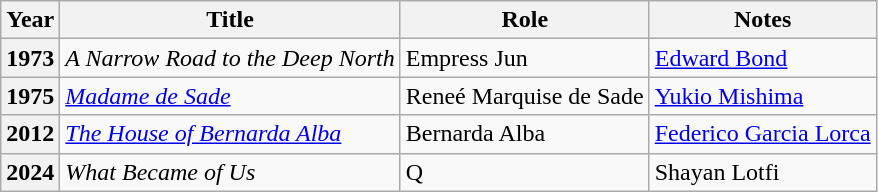<table class="wikitable plainrowheaders sortable"  style=font-size:100%>
<tr>
<th scope="col">Year</th>
<th scope="col">Title</th>
<th scope="col">Role</th>
<th scope="col">Notes</th>
</tr>
<tr>
<th scope=row>1973</th>
<td><em>A Narrow Road to the Deep North</em></td>
<td>Empress Jun</td>
<td><a href='#'>Edward Bond</a></td>
</tr>
<tr>
<th scope=row>1975</th>
<td><em><a href='#'>Madame de Sade</a></em></td>
<td>Reneé Marquise de Sade </td>
<td><a href='#'>Yukio Mishima</a></td>
</tr>
<tr>
<th scope=row>2012</th>
<td><em><a href='#'>The House of Bernarda Alba</a></em></td>
<td>Bernarda Alba  </td>
<td><a href='#'>Federico Garcia Lorca</a></td>
</tr>
<tr>
<th scope=row>2024</th>
<td><em>What Became of Us</em></td>
<td>Q  </td>
<td>Shayan Lotfi</td>
</tr>
</table>
